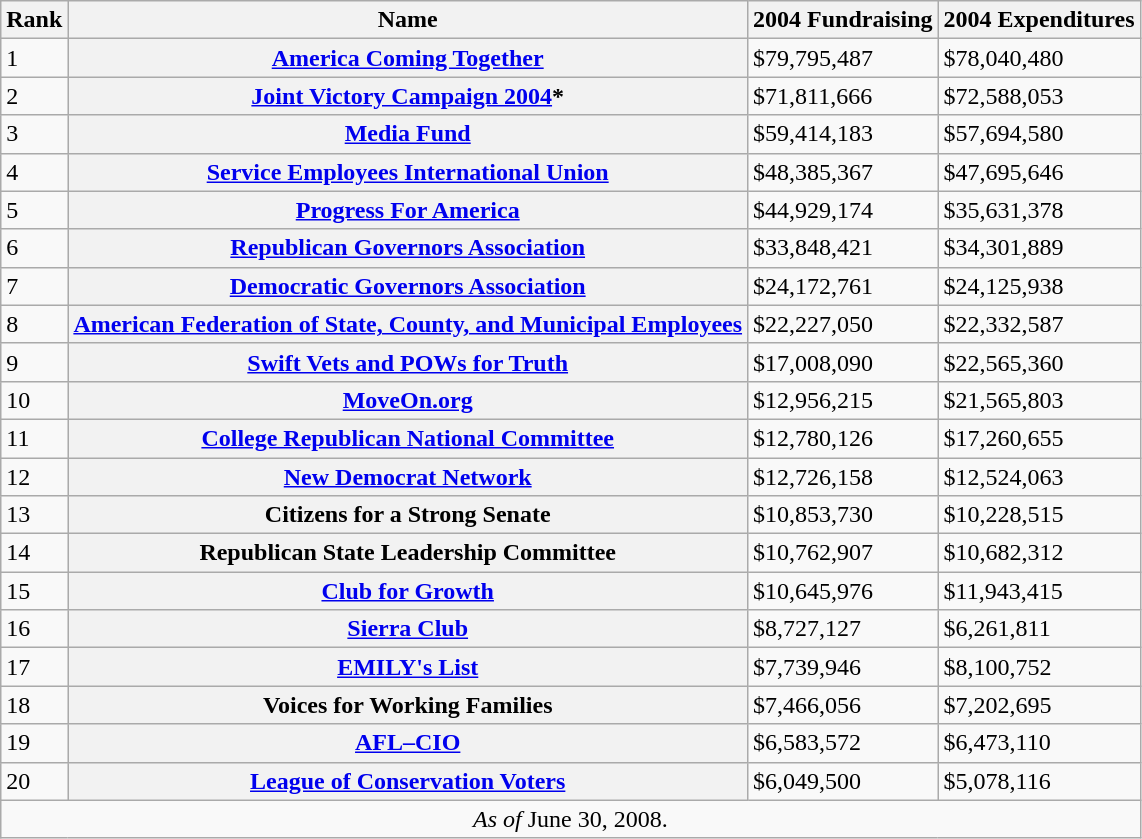<table class="wikitable">
<tr>
<th>Rank</th>
<th>Name</th>
<th>2004 Fundraising</th>
<th>2004 Expenditures</th>
</tr>
<tr>
<td>1</td>
<th><a href='#'>America Coming Together</a></th>
<td>$79,795,487</td>
<td>$78,040,480</td>
</tr>
<tr>
<td>2</td>
<th><a href='#'>Joint Victory Campaign 2004</a>*</th>
<td>$71,811,666</td>
<td>$72,588,053</td>
</tr>
<tr>
<td>3</td>
<th><a href='#'>Media Fund</a></th>
<td>$59,414,183</td>
<td>$57,694,580</td>
</tr>
<tr>
<td>4</td>
<th><a href='#'>Service Employees International Union</a></th>
<td>$48,385,367</td>
<td>$47,695,646</td>
</tr>
<tr>
<td>5</td>
<th><a href='#'>Progress For America</a></th>
<td>$44,929,174</td>
<td>$35,631,378</td>
</tr>
<tr>
<td>6</td>
<th><a href='#'>Republican Governors Association</a></th>
<td>$33,848,421</td>
<td>$34,301,889</td>
</tr>
<tr>
<td>7</td>
<th><a href='#'>Democratic Governors Association</a></th>
<td>$24,172,761</td>
<td>$24,125,938</td>
</tr>
<tr>
<td>8</td>
<th><a href='#'>American Federation of State, County, and Municipal Employees</a></th>
<td>$22,227,050</td>
<td>$22,332,587</td>
</tr>
<tr>
<td>9</td>
<th><a href='#'>Swift Vets and POWs for Truth</a></th>
<td>$17,008,090</td>
<td>$22,565,360</td>
</tr>
<tr>
<td>10</td>
<th><a href='#'>MoveOn.org</a></th>
<td>$12,956,215</td>
<td>$21,565,803</td>
</tr>
<tr>
<td>11</td>
<th><a href='#'>College Republican National Committee</a></th>
<td>$12,780,126</td>
<td>$17,260,655</td>
</tr>
<tr>
<td>12</td>
<th><a href='#'>New Democrat Network</a></th>
<td>$12,726,158</td>
<td>$12,524,063</td>
</tr>
<tr>
<td>13</td>
<th>Citizens for a Strong Senate</th>
<td>$10,853,730</td>
<td>$10,228,515</td>
</tr>
<tr>
<td>14</td>
<th>Republican State Leadership Committee</th>
<td>$10,762,907</td>
<td>$10,682,312</td>
</tr>
<tr>
<td>15</td>
<th><a href='#'>Club for Growth</a></th>
<td>$10,645,976</td>
<td>$11,943,415</td>
</tr>
<tr>
<td>16</td>
<th><a href='#'>Sierra Club</a></th>
<td>$8,727,127</td>
<td>$6,261,811</td>
</tr>
<tr>
<td>17</td>
<th><a href='#'>EMILY's List</a></th>
<td>$7,739,946</td>
<td>$8,100,752</td>
</tr>
<tr>
<td>18</td>
<th>Voices for Working Families</th>
<td>$7,466,056</td>
<td>$7,202,695</td>
</tr>
<tr>
<td>19</td>
<th><a href='#'>AFL–CIO</a></th>
<td>$6,583,572</td>
<td>$6,473,110</td>
</tr>
<tr>
<td>20</td>
<th><a href='#'>League of Conservation Voters</a></th>
<td>$6,049,500</td>
<td>$5,078,116</td>
</tr>
<tr>
<td style="text-align:center;" colspan="4"><em>As of</em> June 30, 2008.</td>
</tr>
</table>
